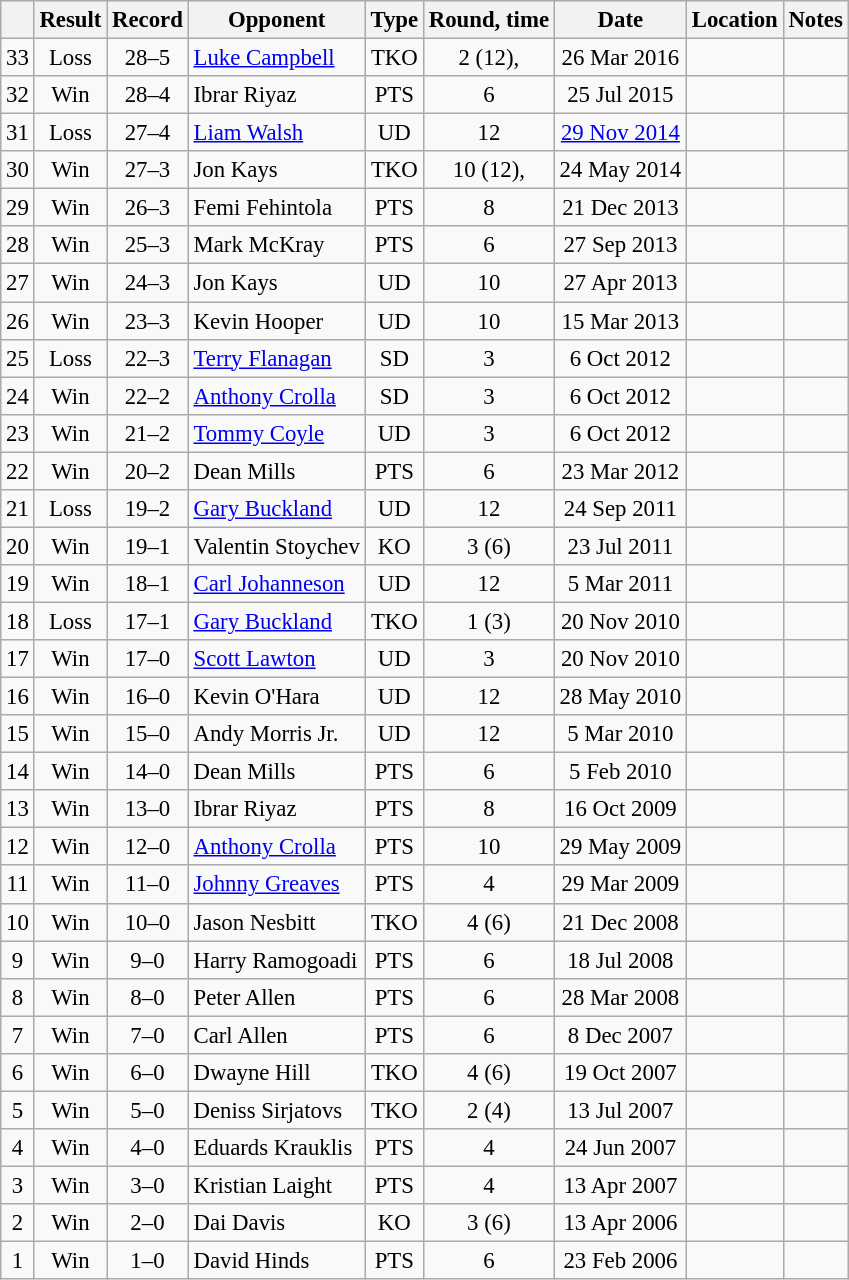<table class="wikitable" style="text-align:center; font-size:95%">
<tr>
<th></th>
<th>Result</th>
<th>Record</th>
<th>Opponent</th>
<th>Type</th>
<th>Round, time</th>
<th>Date</th>
<th>Location</th>
<th>Notes</th>
</tr>
<tr>
<td>33</td>
<td>Loss</td>
<td>28–5</td>
<td style="text-align:left;"><a href='#'>Luke Campbell</a></td>
<td>TKO</td>
<td>2 (12), </td>
<td>26 Mar 2016</td>
<td style="text-align:left;"></td>
<td style="text-align:left;"></td>
</tr>
<tr>
<td>32</td>
<td>Win</td>
<td>28–4</td>
<td style="text-align:left;">Ibrar Riyaz</td>
<td>PTS</td>
<td>6</td>
<td>25 Jul 2015</td>
<td style="text-align:left;"></td>
<td></td>
</tr>
<tr>
<td>31</td>
<td>Loss</td>
<td>27–4</td>
<td style="text-align:left;"><a href='#'>Liam Walsh</a></td>
<td>UD</td>
<td>12</td>
<td><a href='#'>29 Nov 2014</a></td>
<td style="text-align:left;"></td>
<td style="text-align:left;"></td>
</tr>
<tr>
<td>30</td>
<td>Win</td>
<td>27–3</td>
<td style="text-align:left;">Jon Kays</td>
<td>TKO</td>
<td>10 (12), </td>
<td>24 May 2014</td>
<td style="text-align:left;"></td>
<td style="text-align:left;"></td>
</tr>
<tr>
<td>29</td>
<td>Win</td>
<td>26–3</td>
<td style="text-align:left;">Femi Fehintola</td>
<td>PTS</td>
<td>8</td>
<td>21 Dec 2013</td>
<td style="text-align:left;"></td>
<td></td>
</tr>
<tr>
<td>28</td>
<td>Win</td>
<td>25–3</td>
<td style="text-align:left;">Mark McKray</td>
<td>PTS</td>
<td>6</td>
<td>27 Sep 2013</td>
<td style="text-align:left;"></td>
<td></td>
</tr>
<tr>
<td>27</td>
<td>Win</td>
<td>24–3</td>
<td style="text-align:left;">Jon Kays</td>
<td>UD</td>
<td>10</td>
<td>27 Apr 2013</td>
<td style="text-align:left;"></td>
<td style="text-align:left;"></td>
</tr>
<tr>
<td>26</td>
<td>Win</td>
<td>23–3</td>
<td style="text-align:left;">Kevin Hooper</td>
<td>UD</td>
<td>10</td>
<td>15 Mar 2013</td>
<td style="text-align:left;"></td>
<td style="text-align:left;"></td>
</tr>
<tr>
<td>25</td>
<td>Loss</td>
<td>22–3</td>
<td style="text-align:left;"><a href='#'>Terry Flanagan</a></td>
<td>SD</td>
<td>3</td>
<td>6 Oct 2012</td>
<td style="text-align:left;"></td>
<td align=left></td>
</tr>
<tr>
<td>24</td>
<td>Win</td>
<td>22–2</td>
<td style="text-align:left;"><a href='#'>Anthony Crolla</a></td>
<td>SD</td>
<td>3</td>
<td>6 Oct 2012</td>
<td style="text-align:left;"></td>
<td align=left></td>
</tr>
<tr>
<td>23</td>
<td>Win</td>
<td>21–2</td>
<td style="text-align:left;"><a href='#'>Tommy Coyle</a></td>
<td>UD</td>
<td>3</td>
<td>6 Oct 2012</td>
<td style="text-align:left;"></td>
<td align=left></td>
</tr>
<tr>
<td>22</td>
<td>Win</td>
<td>20–2</td>
<td style="text-align:left;">Dean Mills</td>
<td>PTS</td>
<td>6</td>
<td>23 Mar 2012</td>
<td style="text-align:left;"></td>
<td></td>
</tr>
<tr>
<td>21</td>
<td>Loss</td>
<td>19–2</td>
<td style="text-align:left;"><a href='#'>Gary Buckland</a></td>
<td>UD</td>
<td>12</td>
<td>24 Sep 2011</td>
<td style="text-align:left;"></td>
<td style="text-align:left;"></td>
</tr>
<tr>
<td>20</td>
<td>Win</td>
<td>19–1</td>
<td style="text-align:left;">Valentin Stoychev</td>
<td>KO</td>
<td>3 (6)</td>
<td>23 Jul 2011</td>
<td style="text-align:left;"></td>
<td></td>
</tr>
<tr>
<td>19</td>
<td>Win</td>
<td>18–1</td>
<td style="text-align:left;"><a href='#'>Carl Johanneson</a></td>
<td>UD</td>
<td>12</td>
<td>5 Mar 2011</td>
<td style="text-align:left;"></td>
<td style="text-align:left;"></td>
</tr>
<tr>
<td>18</td>
<td>Loss</td>
<td>17–1</td>
<td style="text-align:left;"><a href='#'>Gary Buckland</a></td>
<td>TKO</td>
<td>1 (3)</td>
<td>20 Nov 2010</td>
<td style="text-align:left;"></td>
<td align=left></td>
</tr>
<tr>
<td>17</td>
<td>Win</td>
<td>17–0</td>
<td style="text-align:left;"><a href='#'>Scott Lawton</a></td>
<td>UD</td>
<td>3</td>
<td>20 Nov 2010</td>
<td style="text-align:left;"></td>
<td align=left></td>
</tr>
<tr>
<td>16</td>
<td>Win</td>
<td>16–0</td>
<td style="text-align:left;">Kevin O'Hara</td>
<td>UD</td>
<td>12</td>
<td>28 May 2010</td>
<td style="text-align:left;"></td>
<td style="text-align:left;"></td>
</tr>
<tr>
<td>15</td>
<td>Win</td>
<td>15–0</td>
<td style="text-align:left;">Andy Morris Jr.</td>
<td>UD</td>
<td>12</td>
<td>5 Mar 2010</td>
<td style="text-align:left;"></td>
<td style="text-align:left;"></td>
</tr>
<tr>
<td>14</td>
<td>Win</td>
<td>14–0</td>
<td style="text-align:left;">Dean Mills</td>
<td>PTS</td>
<td>6</td>
<td>5 Feb 2010</td>
<td style="text-align:left;"></td>
<td></td>
</tr>
<tr>
<td>13</td>
<td>Win</td>
<td>13–0</td>
<td style="text-align:left;">Ibrar Riyaz</td>
<td>PTS</td>
<td>8</td>
<td>16 Oct 2009</td>
<td style="text-align:left;"></td>
<td></td>
</tr>
<tr>
<td>12</td>
<td>Win</td>
<td>12–0</td>
<td style="text-align:left;"><a href='#'>Anthony Crolla</a></td>
<td>PTS</td>
<td>10</td>
<td>29 May 2009</td>
<td style="text-align:left;"></td>
<td></td>
</tr>
<tr>
<td>11</td>
<td>Win</td>
<td>11–0</td>
<td style="text-align:left;"><a href='#'>Johnny Greaves</a></td>
<td>PTS</td>
<td>4</td>
<td>29 Mar 2009</td>
<td style="text-align:left;"></td>
<td></td>
</tr>
<tr>
<td>10</td>
<td>Win</td>
<td>10–0</td>
<td style="text-align:left;">Jason Nesbitt</td>
<td>TKO</td>
<td>4 (6)</td>
<td>21 Dec 2008</td>
<td style="text-align:left;"></td>
<td></td>
</tr>
<tr>
<td>9</td>
<td>Win</td>
<td>9–0</td>
<td style="text-align:left;">Harry Ramogoadi</td>
<td>PTS</td>
<td>6</td>
<td>18 Jul 2008</td>
<td style="text-align:left;"></td>
<td></td>
</tr>
<tr>
<td>8</td>
<td>Win</td>
<td>8–0</td>
<td style="text-align:left;">Peter Allen</td>
<td>PTS</td>
<td>6</td>
<td>28 Mar 2008</td>
<td style="text-align:left;"></td>
<td></td>
</tr>
<tr>
<td>7</td>
<td>Win</td>
<td>7–0</td>
<td style="text-align:left;">Carl Allen</td>
<td>PTS</td>
<td>6</td>
<td>8 Dec 2007</td>
<td style="text-align:left;"></td>
<td></td>
</tr>
<tr>
<td>6</td>
<td>Win</td>
<td>6–0</td>
<td style="text-align:left;">Dwayne Hill</td>
<td>TKO</td>
<td>4 (6)</td>
<td>19 Oct 2007</td>
<td style="text-align:left;"></td>
<td></td>
</tr>
<tr>
<td>5</td>
<td>Win</td>
<td>5–0</td>
<td style="text-align:left;">Deniss Sirjatovs</td>
<td>TKO</td>
<td>2 (4)</td>
<td>13 Jul 2007</td>
<td style="text-align:left;"></td>
<td></td>
</tr>
<tr>
<td>4</td>
<td>Win</td>
<td>4–0</td>
<td style="text-align:left;">Eduards Krauklis</td>
<td>PTS</td>
<td>4</td>
<td>24 Jun 2007</td>
<td style="text-align:left;"></td>
<td></td>
</tr>
<tr>
<td>3</td>
<td>Win</td>
<td>3–0</td>
<td style="text-align:left;">Kristian Laight</td>
<td>PTS</td>
<td>4</td>
<td>13 Apr 2007</td>
<td style="text-align:left;"></td>
<td></td>
</tr>
<tr>
<td>2</td>
<td>Win</td>
<td>2–0</td>
<td style="text-align:left;">Dai Davis</td>
<td>KO</td>
<td>3 (6)</td>
<td>13 Apr 2006</td>
<td style="text-align:left;"></td>
<td></td>
</tr>
<tr>
<td>1</td>
<td>Win</td>
<td>1–0</td>
<td style="text-align:left;">David Hinds</td>
<td>PTS</td>
<td>6</td>
<td>23 Feb 2006</td>
<td style="text-align:left;"></td>
<td></td>
</tr>
</table>
